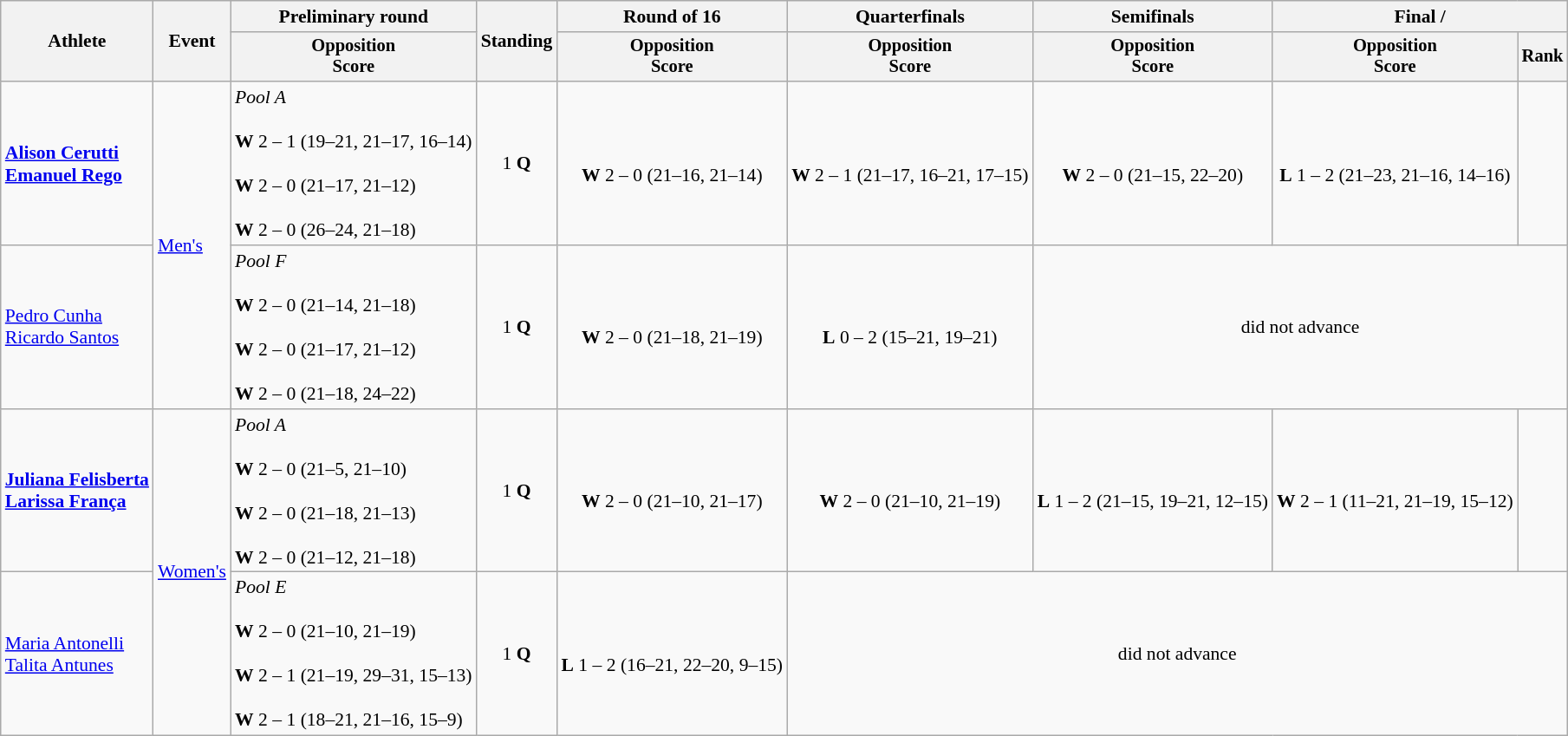<table class=wikitable style="font-size:90%">
<tr>
<th rowspan="2">Athlete</th>
<th rowspan="2">Event</th>
<th>Preliminary round</th>
<th rowspan="2">Standing</th>
<th>Round of 16</th>
<th>Quarterfinals</th>
<th>Semifinals</th>
<th colspan=2>Final / </th>
</tr>
<tr style="font-size:95%">
<th>Opposition<br>Score</th>
<th>Opposition<br>Score</th>
<th>Opposition<br>Score</th>
<th>Opposition<br>Score</th>
<th>Opposition<br>Score</th>
<th>Rank</th>
</tr>
<tr align=center>
<td align=left><strong><a href='#'>Alison Cerutti</a></strong><br><strong><a href='#'>Emanuel Rego</a></strong></td>
<td align=left rowspan=2><a href='#'>Men's</a></td>
<td align=left><em>Pool A</em><br><br><strong>W</strong> 2 – 1 (19–21, 21–17, 16–14)<br><br><strong>W</strong> 2 – 0 (21–17, 21–12) <br><br><strong>W</strong> 2 – 0 (26–24, 21–18)</td>
<td>1 <strong>Q</strong></td>
<td> <br><strong>W</strong> 2 – 0 (21–16, 21–14)</td>
<td><br><strong>W</strong> 2 – 1 (21–17, 16–21, 17–15)</td>
<td><br><strong>W</strong> 2 – 0 (21–15, 22–20)</td>
<td><br><strong>L</strong> 1 – 2 (21–23, 21–16, 14–16)</td>
<td></td>
</tr>
<tr align=center>
<td align=left><a href='#'>Pedro Cunha</a><br><a href='#'>Ricardo Santos</a></td>
<td align=left><em>Pool F</em><br><br><strong>W</strong> 2 – 0 (21–14, 21–18)<br><br><strong>W</strong> 2 – 0 (21–17, 21–12)<br><br><strong>W</strong> 2 – 0 (21–18, 24–22)</td>
<td>1 <strong>Q</strong></td>
<td><br><strong>W</strong> 2 – 0 (21–18, 21–19)</td>
<td><br><strong>L</strong> 0 – 2 (15–21, 19–21)</td>
<td colspan=3>did not advance</td>
</tr>
<tr align=center>
<td align=left><strong><a href='#'>Juliana Felisberta</a><br><a href='#'>Larissa França</a></strong></td>
<td align=left rowspan=2><a href='#'>Women's</a></td>
<td align=left><em>Pool A</em><br><br><strong>W</strong> 2 – 0 (21–5, 21–10) <br><br><strong>W</strong> 2 – 0 (21–18, 21–13)<br><br><strong>W</strong> 2 – 0 (21–12, 21–18)</td>
<td>1 <strong>Q</strong></td>
<td><br><strong>W</strong> 2 – 0 (21–10, 21–17)</td>
<td><br><strong>W</strong> 2 – 0 (21–10, 21–19)</td>
<td><br><strong>L</strong> 1 – 2 (21–15, 19–21, 12–15)</td>
<td><br><strong>W</strong> 2 – 1 (11–21, 21–19, 15–12)</td>
<td></td>
</tr>
<tr align=center>
<td align=left><a href='#'>Maria Antonelli</a><br><a href='#'>Talita Antunes</a></td>
<td align=left><em>Pool E</em><br><br><strong>W</strong> 2 – 0 (21–10, 21–19) <br><br><strong>W</strong> 2 – 1 (21–19, 29–31, 15–13) <br><br><strong>W</strong> 2 – 1 (18–21, 21–16, 15–9)</td>
<td>1 <strong>Q</strong></td>
<td><br><strong>L</strong> 1 – 2 (16–21, 22–20, 9–15)</td>
<td colspan=4>did not advance</td>
</tr>
</table>
